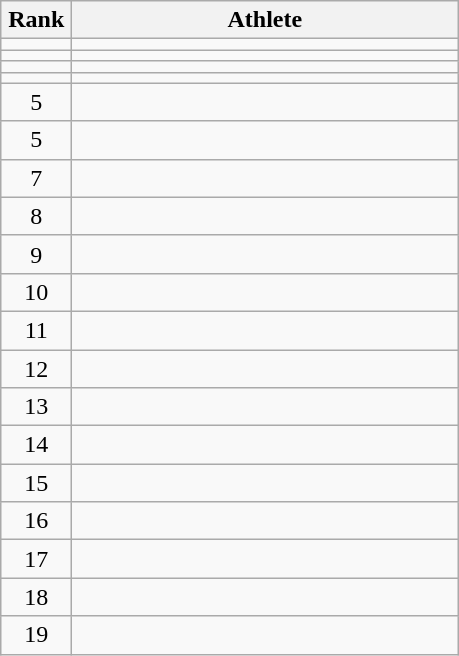<table class="wikitable" style="text-align: center;">
<tr>
<th width=40>Rank</th>
<th width=250>Athlete</th>
</tr>
<tr>
<td></td>
<td align="left"></td>
</tr>
<tr>
<td></td>
<td align="left"></td>
</tr>
<tr>
<td></td>
<td align="left"></td>
</tr>
<tr>
<td></td>
<td align="left"></td>
</tr>
<tr>
<td>5</td>
<td align="left"></td>
</tr>
<tr>
<td>5</td>
<td align="left"></td>
</tr>
<tr>
<td>7</td>
<td align="left"></td>
</tr>
<tr>
<td>8</td>
<td align="left"></td>
</tr>
<tr>
<td>9</td>
<td align="left"></td>
</tr>
<tr>
<td>10</td>
<td align="left"></td>
</tr>
<tr>
<td>11</td>
<td align="left"></td>
</tr>
<tr>
<td>12</td>
<td align="left"></td>
</tr>
<tr>
<td>13</td>
<td align="left"></td>
</tr>
<tr>
<td>14</td>
<td align="left"></td>
</tr>
<tr>
<td>15</td>
<td align="left"></td>
</tr>
<tr>
<td>16</td>
<td align="left"></td>
</tr>
<tr>
<td>17</td>
<td align="left"></td>
</tr>
<tr>
<td>18</td>
<td align="left"></td>
</tr>
<tr>
<td>19</td>
<td align="left"></td>
</tr>
</table>
